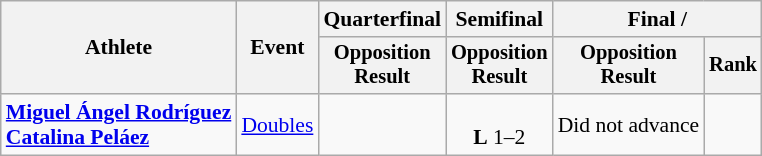<table class=wikitable style=font-size:90%>
<tr>
<th rowspan=2>Athlete</th>
<th rowspan=2>Event</th>
<th>Quarterfinal</th>
<th>Semifinal</th>
<th colspan=2>Final / </th>
</tr>
<tr style=font-size:95%>
<th>Opposition<br>Result</th>
<th>Opposition<br>Result</th>
<th>Opposition<br>Result</th>
<th>Rank</th>
</tr>
<tr align=center>
<td align=left><strong><a href='#'>Miguel Ángel Rodríguez</a><br><a href='#'>Catalina Peláez</a></strong></td>
<td align=left><a href='#'>Doubles</a></td>
<td></td>
<td><br><strong>L</strong> 1–2</td>
<td>Did not advance</td>
<td></td>
</tr>
</table>
